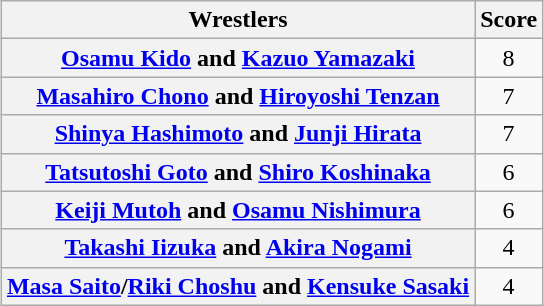<table class="wikitable" style="margin: 1em auto 1em auto;text-align:center">
<tr>
<th>Wrestlers</th>
<th>Score</th>
</tr>
<tr>
<th><a href='#'>Osamu Kido</a> and <a href='#'>Kazuo Yamazaki</a></th>
<td>8</td>
</tr>
<tr>
<th><a href='#'>Masahiro Chono</a> and <a href='#'>Hiroyoshi Tenzan</a></th>
<td>7</td>
</tr>
<tr>
<th><a href='#'>Shinya Hashimoto</a> and <a href='#'>Junji Hirata</a></th>
<td>7</td>
</tr>
<tr>
<th><a href='#'>Tatsutoshi Goto</a> and <a href='#'>Shiro Koshinaka</a></th>
<td>6</td>
</tr>
<tr>
<th><a href='#'>Keiji Mutoh</a> and <a href='#'>Osamu Nishimura</a></th>
<td>6</td>
</tr>
<tr>
<th><a href='#'>Takashi Iizuka</a> and <a href='#'>Akira Nogami</a></th>
<td>4</td>
</tr>
<tr>
<th><a href='#'>Masa Saito</a>/<a href='#'>Riki Choshu</a> and <a href='#'>Kensuke Sasaki</a></th>
<td>4</td>
</tr>
</table>
